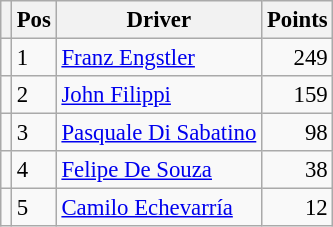<table class="wikitable" style="font-size: 95%;">
<tr>
<th></th>
<th>Pos</th>
<th>Driver</th>
<th>Points</th>
</tr>
<tr>
<td align="left"></td>
<td>1</td>
<td> <a href='#'>Franz Engstler</a></td>
<td align="right">249</td>
</tr>
<tr>
<td align="left"></td>
<td>2</td>
<td> <a href='#'>John Filippi</a></td>
<td align="right">159</td>
</tr>
<tr>
<td align="left"></td>
<td>3</td>
<td> <a href='#'>Pasquale Di Sabatino</a></td>
<td align="right">98</td>
</tr>
<tr>
<td align="left"></td>
<td>4</td>
<td> <a href='#'>Felipe De Souza</a></td>
<td align="right">38</td>
</tr>
<tr>
<td align="left"></td>
<td>5</td>
<td> <a href='#'>Camilo Echevarría</a></td>
<td align="right">12</td>
</tr>
</table>
